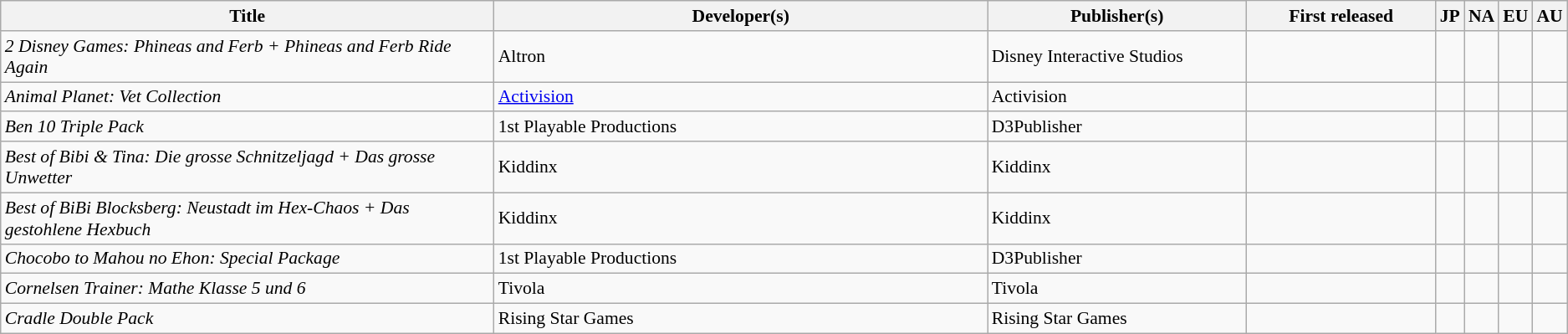<table class="wikitable plainrowheaders sortable" style="font-size:90%;" id="bundlelist">
<tr>
<th width=40%>Title</th>
<th width=40%>Developer(s)</th>
<th width=85%>Publisher(s)</th>
<th style="display:inline-block; border:0; width:144px;">First released</th>
<th width=5%>JP</th>
<th width=5%>NA</th>
<th width=5%>EU</th>
<th width=5%>AU</th>
</tr>
<tr>
<td><em>2 Disney Games: Phineas and Ferb + Phineas and Ferb Ride Again</em></td>
<td>Altron</td>
<td>Disney Interactive Studios</td>
<td></td>
<td></td>
<td></td>
<td></td>
<td></td>
</tr>
<tr>
<td><em>Animal Planet: Vet Collection</em></td>
<td><a href='#'>Activision</a></td>
<td>Activision</td>
<td></td>
<td></td>
<td></td>
<td></td>
<td></td>
</tr>
<tr>
<td><em>Ben 10 Triple Pack</em></td>
<td>1st Playable Productions</td>
<td>D3Publisher</td>
<td></td>
<td></td>
<td></td>
<td></td>
<td></td>
</tr>
<tr>
<td><em>Best of Bibi & Tina: Die grosse Schnitzeljagd + Das grosse Unwetter</em></td>
<td>Kiddinx</td>
<td>Kiddinx</td>
<td></td>
<td></td>
<td></td>
<td></td>
<td></td>
</tr>
<tr>
<td><em>Best of BiBi Blocksberg: Neustadt im Hex-Chaos + Das gestohlene Hexbuch</em></td>
<td>Kiddinx</td>
<td>Kiddinx</td>
<td></td>
<td></td>
<td></td>
<td></td>
<td></td>
</tr>
<tr>
<td><em>Chocobo to Mahou no Ehon: Special Package</em></td>
<td>1st Playable Productions</td>
<td>D3Publisher</td>
<td></td>
<td></td>
<td></td>
<td></td>
<td></td>
</tr>
<tr>
<td><em>Cornelsen Trainer: Mathe Klasse 5 und 6</em></td>
<td>Tivola</td>
<td>Tivola</td>
<td></td>
<td></td>
<td></td>
<td></td>
<td></td>
</tr>
<tr>
<td><em>Cradle Double Pack</em></td>
<td>Rising Star Games</td>
<td>Rising Star Games</td>
<td></td>
<td></td>
<td></td>
<td></td>
<td></td>
</tr>
</table>
